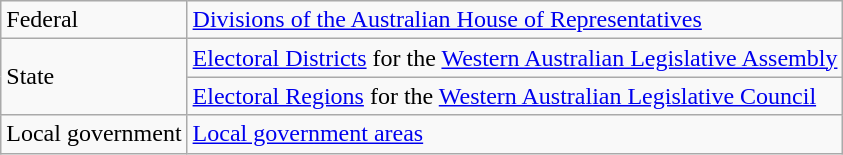<table class=wikitable>
<tr>
<td>Federal</td>
<td><a href='#'>Divisions of the Australian House of Representatives</a></td>
</tr>
<tr>
<td rowspan=2>State</td>
<td><a href='#'>Electoral Districts</a> for the <a href='#'>Western Australian Legislative Assembly</a></td>
</tr>
<tr>
<td><a href='#'>Electoral Regions</a> for the <a href='#'>Western Australian Legislative Council</a></td>
</tr>
<tr>
<td>Local government</td>
<td><a href='#'>Local government areas</a></td>
</tr>
</table>
